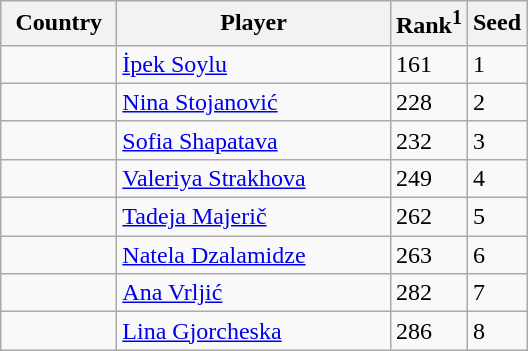<table class="sortable wikitable">
<tr>
<th width="70">Country</th>
<th width="175">Player</th>
<th>Rank<sup>1</sup></th>
<th>Seed</th>
</tr>
<tr>
<td></td>
<td><a href='#'>İpek Soylu</a></td>
<td>161</td>
<td>1</td>
</tr>
<tr>
<td></td>
<td><a href='#'>Nina Stojanović</a></td>
<td>228</td>
<td>2</td>
</tr>
<tr>
<td></td>
<td><a href='#'>Sofia Shapatava</a></td>
<td>232</td>
<td>3</td>
</tr>
<tr>
<td></td>
<td><a href='#'>Valeriya Strakhova</a></td>
<td>249</td>
<td>4</td>
</tr>
<tr>
<td></td>
<td><a href='#'>Tadeja Majerič</a></td>
<td>262</td>
<td>5</td>
</tr>
<tr>
<td></td>
<td><a href='#'>Natela Dzalamidze</a></td>
<td>263</td>
<td>6</td>
</tr>
<tr>
<td></td>
<td><a href='#'>Ana Vrljić</a></td>
<td>282</td>
<td>7</td>
</tr>
<tr>
<td></td>
<td><a href='#'>Lina Gjorcheska</a></td>
<td>286</td>
<td>8</td>
</tr>
</table>
